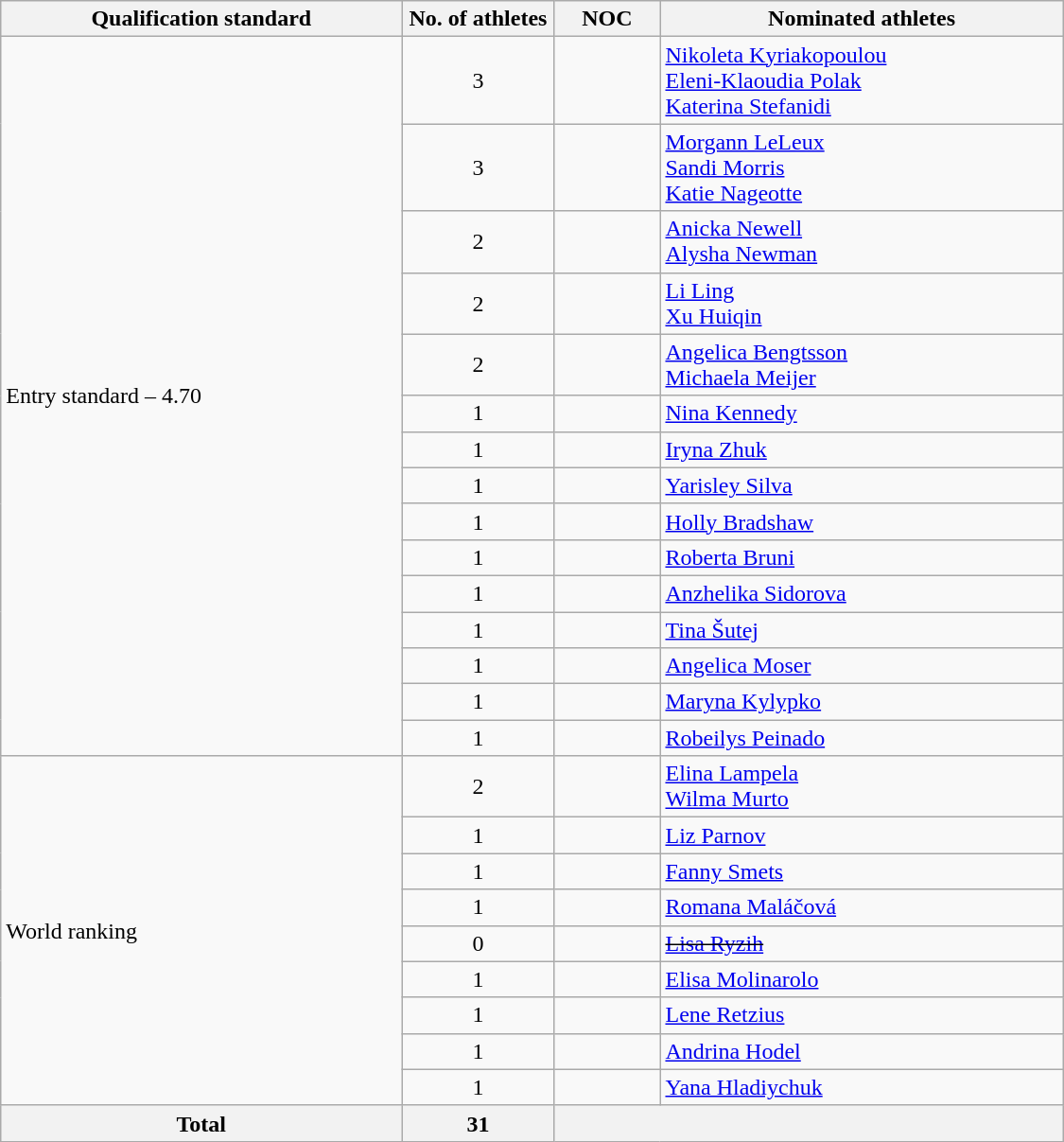<table class="wikitable" style="text-align:left; width:750px;">
<tr>
<th>Qualification standard</th>
<th width=100>No. of athletes</th>
<th>NOC</th>
<th>Nominated athletes</th>
</tr>
<tr>
<td rowspan=15>Entry standard – 4.70</td>
<td align=center>3</td>
<td></td>
<td><a href='#'>Nikoleta Kyriakopoulou</a><br><a href='#'>Eleni-Klaoudia Polak</a><br><a href='#'>Katerina Stefanidi</a></td>
</tr>
<tr>
<td align=center>3</td>
<td></td>
<td><a href='#'>Morgann LeLeux</a><br><a href='#'>Sandi Morris</a><br><a href='#'>Katie Nageotte</a></td>
</tr>
<tr>
<td align=center>2</td>
<td></td>
<td><a href='#'>Anicka Newell</a><br><a href='#'>Alysha Newman</a></td>
</tr>
<tr>
<td align=center>2</td>
<td></td>
<td><a href='#'>Li Ling</a><br><a href='#'>Xu Huiqin</a></td>
</tr>
<tr>
<td align=center>2</td>
<td></td>
<td><a href='#'>Angelica Bengtsson</a><br><a href='#'>Michaela Meijer</a></td>
</tr>
<tr>
<td align=center>1</td>
<td></td>
<td><a href='#'>Nina Kennedy</a></td>
</tr>
<tr>
<td align=center>1</td>
<td></td>
<td><a href='#'>Iryna Zhuk</a></td>
</tr>
<tr>
<td align=center>1</td>
<td></td>
<td><a href='#'>Yarisley Silva</a></td>
</tr>
<tr>
<td align=center>1</td>
<td></td>
<td><a href='#'>Holly Bradshaw</a></td>
</tr>
<tr>
<td align=center>1</td>
<td></td>
<td><a href='#'>Roberta Bruni</a></td>
</tr>
<tr>
<td align=center>1</td>
<td></td>
<td><a href='#'>Anzhelika Sidorova</a></td>
</tr>
<tr>
<td align=center>1</td>
<td></td>
<td><a href='#'>Tina Šutej</a></td>
</tr>
<tr>
<td align=center>1</td>
<td></td>
<td><a href='#'>Angelica Moser</a></td>
</tr>
<tr>
<td align=center>1</td>
<td></td>
<td><a href='#'>Maryna Kylypko</a></td>
</tr>
<tr>
<td align=center>1</td>
<td></td>
<td><a href='#'>Robeilys Peinado</a></td>
</tr>
<tr>
<td rowspan=9>World ranking</td>
<td align=center>2</td>
<td></td>
<td><a href='#'>Elina Lampela</a><br><a href='#'>Wilma Murto</a></td>
</tr>
<tr>
<td align=center>1</td>
<td></td>
<td><a href='#'>Liz Parnov</a></td>
</tr>
<tr>
<td align=center>1</td>
<td></td>
<td><a href='#'>Fanny Smets</a></td>
</tr>
<tr>
<td align=center>1</td>
<td></td>
<td><a href='#'>Romana Maláčová</a></td>
</tr>
<tr>
<td align=center>0</td>
<td></td>
<td><s><a href='#'>Lisa Ryzih</a></s></td>
</tr>
<tr>
<td align=center>1</td>
<td></td>
<td><a href='#'>Elisa Molinarolo</a></td>
</tr>
<tr>
<td align=center>1</td>
<td></td>
<td><a href='#'>Lene Retzius</a></td>
</tr>
<tr>
<td align=center>1</td>
<td></td>
<td><a href='#'>Andrina Hodel</a></td>
</tr>
<tr>
<td align=center>1</td>
<td></td>
<td><a href='#'>Yana Hladiychuk</a></td>
</tr>
<tr>
<th>Total</th>
<th>31</th>
<th colspan=2></th>
</tr>
</table>
